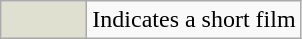<table class="wikitable">
<tr>
<td align=center style="width:50px;background-color:#E0E0D1"></td>
<td>Indicates a short film</td>
</tr>
</table>
